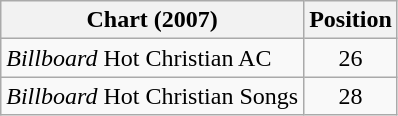<table class="wikitable">
<tr>
<th>Chart (2007)</th>
<th>Position</th>
</tr>
<tr>
<td><em>Billboard</em> Hot Christian AC</td>
<td align="center">26</td>
</tr>
<tr>
<td><em>Billboard</em> Hot Christian Songs</td>
<td align="center">28</td>
</tr>
</table>
